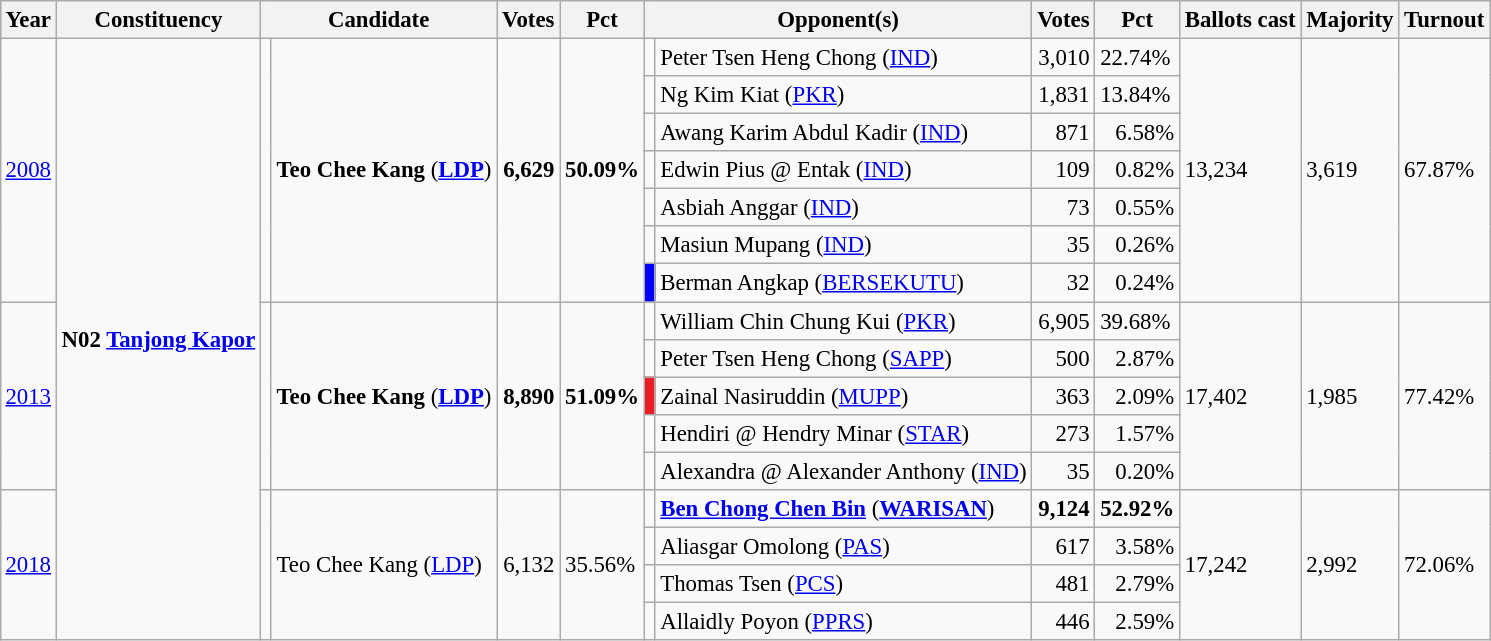<table class="wikitable" style="margin:0.5em ; font-size:95%">
<tr>
<th>Year</th>
<th>Constituency</th>
<th colspan=2>Candidate</th>
<th>Votes</th>
<th>Pct</th>
<th colspan=2>Opponent(s)</th>
<th>Votes</th>
<th>Pct</th>
<th>Ballots cast</th>
<th>Majority</th>
<th>Turnout</th>
</tr>
<tr>
<td rowspan="7"><a href='#'>2008</a></td>
<td rowspan="16"><strong>N02 <a href='#'>Tanjong Kapor</a></strong></td>
<td rowspan="7" ></td>
<td rowspan="7"><strong>Teo Chee Kang</strong> (<a href='#'><strong>LDP</strong></a>)</td>
<td rowspan="7" align=right><strong>6,629</strong></td>
<td rowspan="7"><strong>50.09%</strong></td>
<td></td>
<td>Peter Tsen Heng Chong (<a href='#'>IND</a>)</td>
<td align=right>3,010</td>
<td>22.74%</td>
<td rowspan="7">13,234</td>
<td rowspan="7">3,619</td>
<td rowspan="7">67.87%</td>
</tr>
<tr>
<td></td>
<td>Ng Kim Kiat (<a href='#'>PKR</a>)</td>
<td align=right>1,831</td>
<td>13.84%</td>
</tr>
<tr>
<td></td>
<td>Awang Karim Abdul Kadir (<a href='#'>IND</a>)</td>
<td align=right>871</td>
<td align=right>6.58%</td>
</tr>
<tr>
<td></td>
<td>Edwin Pius @ Entak (<a href='#'>IND</a>)</td>
<td align=right>109</td>
<td align=right>0.82%</td>
</tr>
<tr>
<td></td>
<td>Asbiah Anggar (<a href='#'>IND</a>)</td>
<td align=right>73</td>
<td align=right>0.55%</td>
</tr>
<tr>
<td></td>
<td>Masiun Mupang (<a href='#'>IND</a>)</td>
<td align=right>35</td>
<td align=right>0.26%</td>
</tr>
<tr>
<td bgcolor= blue></td>
<td>Berman Angkap (<a href='#'>BERSEKUTU</a>)</td>
<td align=right>32</td>
<td align=right>0.24%</td>
</tr>
<tr>
<td rowspan="5"><a href='#'>2013</a></td>
<td rowspan="5" ></td>
<td rowspan="5"><strong>Teo Chee Kang</strong> (<a href='#'><strong>LDP</strong></a>)</td>
<td rowspan="5" align=right><strong>8,890</strong></td>
<td rowspan="5"><strong>51.09%</strong></td>
<td></td>
<td>William Chin Chung Kui (<a href='#'>PKR</a>)</td>
<td align=right>6,905</td>
<td>39.68%</td>
<td rowspan="5">17,402</td>
<td rowspan="5">1,985</td>
<td rowspan="5">77.42%</td>
</tr>
<tr>
<td bgcolor = ></td>
<td>Peter Tsen Heng Chong (<a href='#'>SAPP</a>)</td>
<td align=right>500</td>
<td align=right>2.87%</td>
</tr>
<tr>
<td bgcolor = ED1B24></td>
<td>Zainal Nasiruddin (<a href='#'>MUPP</a>)</td>
<td align=right>363</td>
<td align=right>2.09%</td>
</tr>
<tr>
<td bgcolor = ></td>
<td>Hendiri @ Hendry Minar (<a href='#'>STAR</a>)</td>
<td align=right>273</td>
<td align=right>1.57%</td>
</tr>
<tr>
<td></td>
<td>Alexandra @ Alexander Anthony (<a href='#'>IND</a>)</td>
<td align=right>35</td>
<td align=right>0.20%</td>
</tr>
<tr>
<td rowspan="4"><a href='#'>2018</a></td>
<td rowspan="4" ></td>
<td rowspan="4">Teo Chee Kang (<a href='#'>LDP</a>)</td>
<td rowspan="4" align=right>6,132</td>
<td rowspan="4">35.56%</td>
<td></td>
<td><strong><a href='#'>Ben Chong Chen Bin</a></strong> (<a href='#'><strong>WARISAN</strong></a>)</td>
<td align=right><strong>9,124</strong></td>
<td><strong>52.92%</strong></td>
<td rowspan="4">17,242</td>
<td rowspan="4">2,992</td>
<td rowspan="4">72.06%</td>
</tr>
<tr>
<td></td>
<td>Aliasgar Omolong (<a href='#'>PAS</a>)</td>
<td align=right>617</td>
<td align=right>3.58%</td>
</tr>
<tr>
<td bgcolor= ></td>
<td>Thomas Tsen (<a href='#'>PCS</a>)</td>
<td align=right>481</td>
<td align=right>2.79%</td>
</tr>
<tr>
<td bgcolor = ></td>
<td>Allaidly Poyon (<a href='#'>PPRS</a>)</td>
<td align=right>446</td>
<td align=right>2.59%</td>
</tr>
</table>
